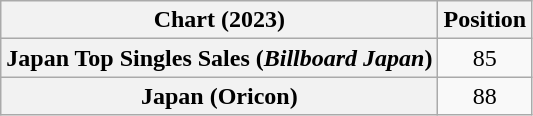<table class="wikitable sortable plainrowheaders" style="text-align:center">
<tr>
<th scope="col">Chart (2023)</th>
<th scope="col">Position</th>
</tr>
<tr>
<th scope="row">Japan Top Singles Sales (<em>Billboard Japan</em>)</th>
<td>85</td>
</tr>
<tr>
<th scope="row">Japan (Oricon)<br></th>
<td>88</td>
</tr>
</table>
